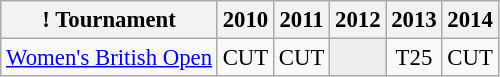<table class="wikitable" style="font-size:95%;text-align:center;">
<tr>
<th>! Tournament</th>
<th>2010</th>
<th>2011</th>
<th>2012</th>
<th>2013</th>
<th>2014</th>
</tr>
<tr>
<td align=left><a href='#'>Women's British Open</a></td>
<td>CUT</td>
<td>CUT</td>
<td style="background:#eeeeee;"></td>
<td>T25</td>
<td>CUT</td>
</tr>
</table>
